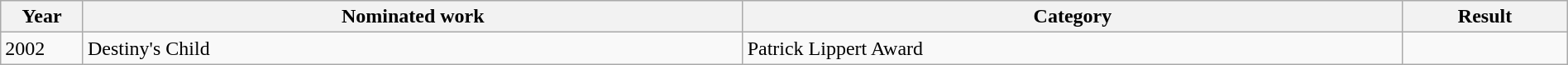<table class="wikitable" width="100%">
<tr>
<th width="5%">Year</th>
<th width="40%">Nominated work</th>
<th width="40%">Category</th>
<th width="10%">Result</th>
</tr>
<tr>
<td>2002</td>
<td>Destiny's Child</td>
<td>Patrick Lippert Award</td>
<td></td>
</tr>
</table>
